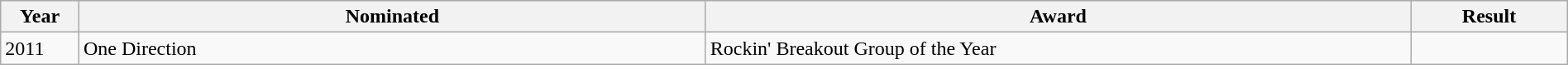<table class="wikitable" width=100%>
<tr>
<th width=5%>Year</th>
<th width=40%>Nominated</th>
<th width=45%>Award</th>
<th width=10%>Result</th>
</tr>
<tr>
<td>2011</td>
<td>One Direction</td>
<td>Rockin' Breakout Group of the Year</td>
<td></td>
</tr>
</table>
